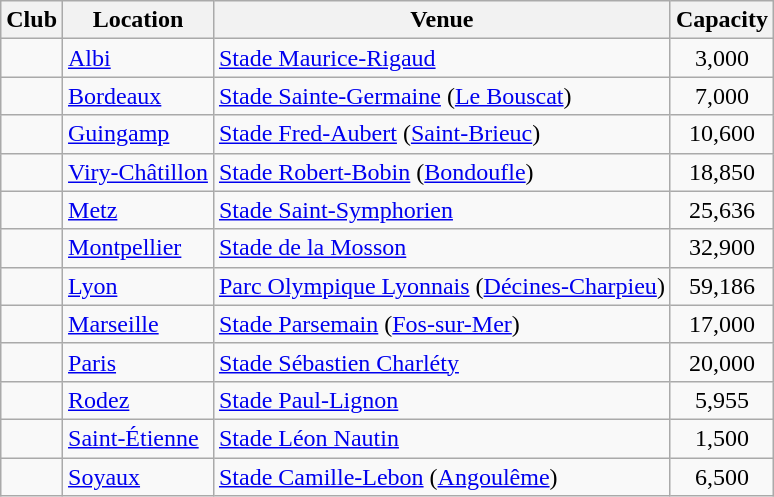<table class="wikitable sortable">
<tr>
<th>Club</th>
<th>Location</th>
<th>Venue</th>
<th>Capacity</th>
</tr>
<tr>
<td></td>
<td><a href='#'>Albi</a></td>
<td><a href='#'>Stade Maurice-Rigaud</a></td>
<td align="center">3,000</td>
</tr>
<tr>
<td></td>
<td><a href='#'>Bordeaux</a></td>
<td><a href='#'>Stade Sainte-Germaine</a> (<a href='#'>Le Bouscat</a>)</td>
<td align="center">7,000</td>
</tr>
<tr>
<td></td>
<td><a href='#'>Guingamp</a></td>
<td><a href='#'>Stade Fred-Aubert</a> (<a href='#'>Saint-Brieuc</a>)</td>
<td align="center">10,600</td>
</tr>
<tr>
<td></td>
<td><a href='#'>Viry-Châtillon</a></td>
<td><a href='#'>Stade Robert-Bobin</a> (<a href='#'>Bondoufle</a>)</td>
<td align="center">18,850</td>
</tr>
<tr>
<td></td>
<td><a href='#'>Metz</a></td>
<td><a href='#'>Stade Saint-Symphorien</a></td>
<td align="center">25,636</td>
</tr>
<tr>
<td></td>
<td><a href='#'>Montpellier</a></td>
<td><a href='#'>Stade de la Mosson</a></td>
<td align="center">32,900</td>
</tr>
<tr>
<td></td>
<td><a href='#'>Lyon</a></td>
<td><a href='#'>Parc Olympique Lyonnais</a> (<a href='#'>Décines-Charpieu</a>)</td>
<td align="center">59,186</td>
</tr>
<tr>
<td></td>
<td><a href='#'>Marseille</a></td>
<td><a href='#'>Stade Parsemain</a> (<a href='#'>Fos-sur-Mer</a>)</td>
<td align="center">17,000</td>
</tr>
<tr>
<td></td>
<td><a href='#'>Paris</a></td>
<td><a href='#'>Stade Sébastien Charléty</a></td>
<td align="center">20,000</td>
</tr>
<tr>
<td></td>
<td><a href='#'>Rodez</a></td>
<td><a href='#'>Stade Paul-Lignon</a></td>
<td align="center">5,955</td>
</tr>
<tr>
<td></td>
<td><a href='#'>Saint-Étienne</a></td>
<td><a href='#'>Stade Léon Nautin</a></td>
<td align="center">1,500</td>
</tr>
<tr>
<td></td>
<td><a href='#'>Soyaux</a></td>
<td><a href='#'>Stade Camille-Lebon</a> (<a href='#'>Angoulême</a>)</td>
<td align="center">6,500</td>
</tr>
</table>
